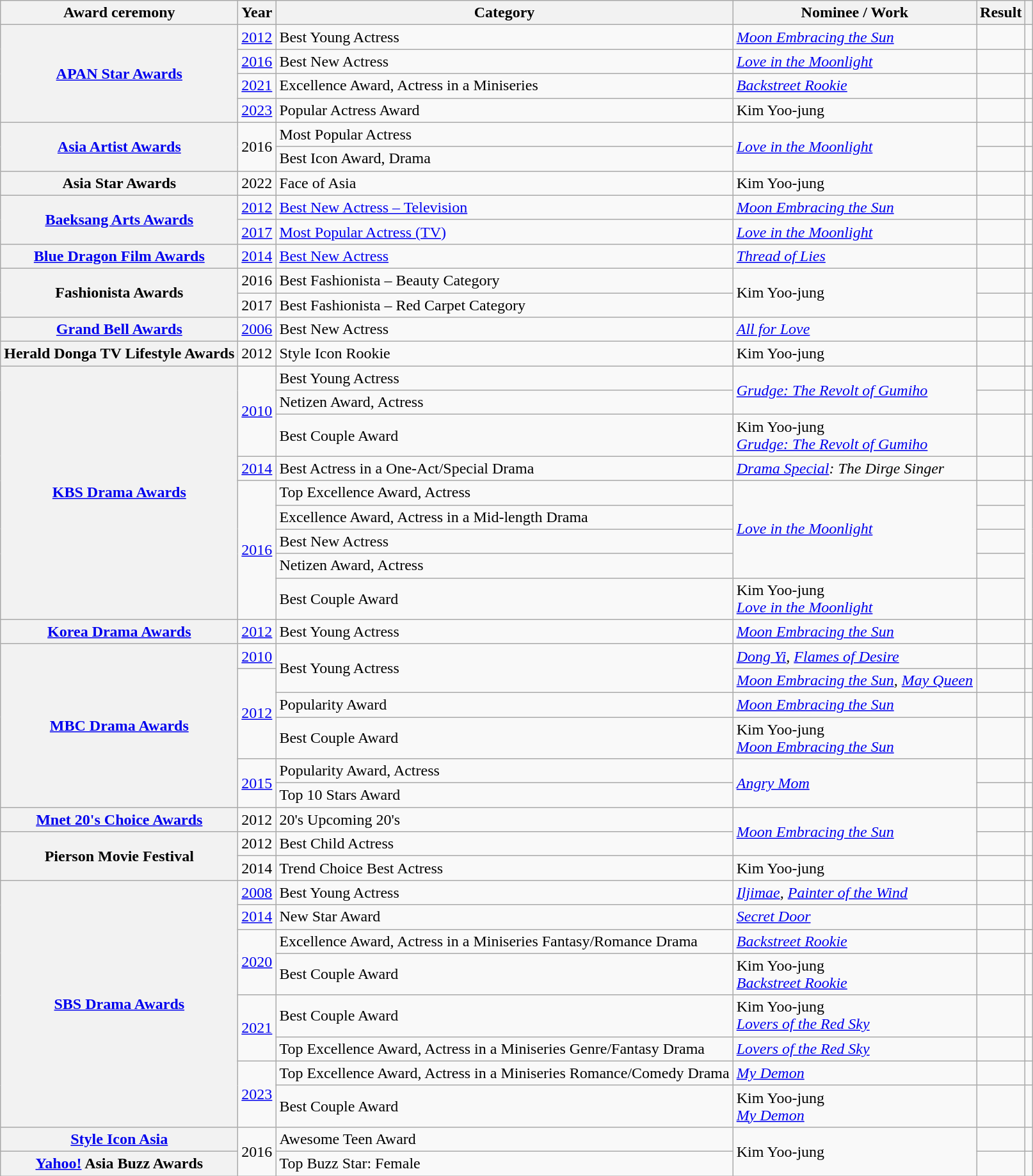<table class="wikitable plainrowheaders sortable">
<tr>
<th scope="col">Award ceremony</th>
<th scope="col">Year</th>
<th scope="col">Category</th>
<th scope="col">Nominee / Work</th>
<th scope="col">Result</th>
<th scope="col" class="unsortable"></th>
</tr>
<tr>
<th scope="row" rowspan="4"><a href='#'>APAN Star Awards</a></th>
<td style="text-align:center"><a href='#'>2012</a></td>
<td>Best Young Actress</td>
<td><em><a href='#'>Moon Embracing the Sun</a></em></td>
<td></td>
<td style="text-align:center"></td>
</tr>
<tr>
<td style="text-align:center"><a href='#'>2016</a></td>
<td>Best New Actress</td>
<td><em><a href='#'>Love in the Moonlight</a></em></td>
<td></td>
<td style="text-align:center"></td>
</tr>
<tr>
<td style="text-align:center"><a href='#'>2021</a></td>
<td>Excellence Award, Actress in a Miniseries</td>
<td><em><a href='#'>Backstreet Rookie</a></em></td>
<td></td>
<td style="text-align:center"></td>
</tr>
<tr>
<td style="text-align:center"><a href='#'>2023</a></td>
<td>Popular Actress Award</td>
<td>Kim Yoo-jung</td>
<td></td>
<td style="text-align:center"></td>
</tr>
<tr>
<th scope="row"  rowspan="2"><a href='#'>Asia Artist Awards</a></th>
<td rowspan="2" style="text-align:center">2016</td>
<td>Most Popular Actress</td>
<td rowspan="2"><em><a href='#'>Love in the Moonlight</a></em></td>
<td></td>
<td style="text-align:center"></td>
</tr>
<tr>
<td>Best Icon Award, Drama</td>
<td></td>
<td style="text-align:center"></td>
</tr>
<tr>
<th scope="row">Asia Star Awards</th>
<td style="text-align:center">2022</td>
<td>Face of Asia</td>
<td>Kim Yoo-jung</td>
<td></td>
<td style="text-align:center"></td>
</tr>
<tr>
<th scope="row"  rowspan="2"><a href='#'>Baeksang Arts Awards</a></th>
<td style="text-align:center"><a href='#'>2012</a></td>
<td><a href='#'>Best New Actress – Television</a></td>
<td><em><a href='#'>Moon Embracing the Sun</a></em></td>
<td></td>
<td style="text-align:center"></td>
</tr>
<tr>
<td style="text-align:center"><a href='#'>2017</a></td>
<td><a href='#'>Most Popular Actress (TV)</a></td>
<td><em><a href='#'>Love in the Moonlight</a></em></td>
<td></td>
<td style="text-align:center"></td>
</tr>
<tr>
<th scope="row"><a href='#'>Blue Dragon Film Awards</a></th>
<td style="text-align:center"><a href='#'>2014</a></td>
<td><a href='#'>Best New Actress</a></td>
<td><em><a href='#'>Thread of Lies</a></em></td>
<td></td>
<td style="text-align:center"></td>
</tr>
<tr>
<th scope="row"  rowspan="2">Fashionista Awards</th>
<td style="text-align:center">2016</td>
<td>Best Fashionista – Beauty Category</td>
<td rowspan="2">Kim Yoo-jung</td>
<td></td>
<td style="text-align:center"></td>
</tr>
<tr>
<td style="text-align:center">2017</td>
<td>Best Fashionista – Red Carpet Category</td>
<td></td>
<td style="text-align:center"></td>
</tr>
<tr>
<th scope="row"><a href='#'>Grand Bell Awards</a></th>
<td style="text-align:center"><a href='#'>2006</a></td>
<td>Best New Actress</td>
<td><em><a href='#'>All for Love</a></em></td>
<td></td>
<td style="text-align:center"></td>
</tr>
<tr>
<th scope="row">Herald Donga TV Lifestyle Awards</th>
<td style="text-align:center">2012</td>
<td>Style Icon Rookie</td>
<td>Kim Yoo-jung</td>
<td></td>
<td style="text-align:center"></td>
</tr>
<tr>
<th scope="row"  rowspan="9"><a href='#'>KBS Drama Awards</a></th>
<td rowspan="3" style="text-align:center"><a href='#'>2010</a></td>
<td>Best Young Actress</td>
<td rowspan="2"><em><a href='#'>Grudge: The Revolt of Gumiho</a></em></td>
<td></td>
<td style="text-align:center"></td>
</tr>
<tr>
<td>Netizen Award, Actress</td>
<td></td>
<td style="text-align:center"></td>
</tr>
<tr>
<td>Best Couple Award</td>
<td>Kim Yoo-jung <br><em><a href='#'>Grudge: The Revolt of Gumiho</a></em></td>
<td></td>
<td style="text-align:center"></td>
</tr>
<tr>
<td style="text-align:center"><a href='#'>2014</a></td>
<td>Best Actress in a One-Act/Special Drama</td>
<td><em><a href='#'>Drama Special</a>: The Dirge Singer</em></td>
<td></td>
<td style="text-align:center"></td>
</tr>
<tr>
<td rowspan="5" style="text-align:center"><a href='#'>2016</a></td>
<td>Top Excellence Award, Actress</td>
<td rowspan="4"><em><a href='#'>Love in the Moonlight</a></em></td>
<td></td>
<td rowspan="5" style="text-align:center"></td>
</tr>
<tr>
<td>Excellence Award, Actress in a Mid-length Drama</td>
<td></td>
</tr>
<tr>
<td>Best New Actress</td>
<td></td>
</tr>
<tr>
<td>Netizen Award, Actress</td>
<td></td>
</tr>
<tr>
<td>Best Couple Award</td>
<td>Kim Yoo-jung <br><em><a href='#'>Love in the Moonlight</a></em></td>
<td></td>
</tr>
<tr>
<th scope="row"><a href='#'>Korea Drama Awards</a></th>
<td style="text-align:center"><a href='#'>2012</a></td>
<td>Best Young Actress</td>
<td><em><a href='#'>Moon Embracing the Sun</a></em></td>
<td></td>
<td style="text-align:center"></td>
</tr>
<tr>
<th scope="row"  rowspan="6"><a href='#'>MBC Drama Awards</a></th>
<td style="text-align:center"><a href='#'>2010</a></td>
<td rowspan="2">Best Young Actress</td>
<td><em><a href='#'>Dong Yi</a>, <a href='#'>Flames of Desire</a></em></td>
<td></td>
<td style="text-align:center"></td>
</tr>
<tr>
<td rowspan="3" style="text-align:center"><a href='#'>2012</a></td>
<td><em><a href='#'>Moon Embracing the Sun</a>, <a href='#'>May Queen</a></em></td>
<td></td>
<td style="text-align:center"></td>
</tr>
<tr>
<td>Popularity Award</td>
<td><em><a href='#'>Moon Embracing the Sun</a></em></td>
<td></td>
<td style="text-align:center"></td>
</tr>
<tr>
<td>Best Couple Award</td>
<td>Kim Yoo-jung <br><em><a href='#'>Moon Embracing the Sun</a></em></td>
<td></td>
<td style="text-align:center"></td>
</tr>
<tr>
<td rowspan="2" style="text-align:center"><a href='#'>2015</a></td>
<td>Popularity Award, Actress</td>
<td rowspan="2"><em><a href='#'>Angry Mom</a></em></td>
<td></td>
</tr>
<tr>
<td>Top 10 Stars Award</td>
<td></td>
<td style="text-align:center"></td>
</tr>
<tr>
<th scope="row"><a href='#'>Mnet 20's Choice Awards</a></th>
<td style="text-align:center">2012</td>
<td>20's Upcoming 20's</td>
<td rowspan="2"><em><a href='#'>Moon Embracing the Sun</a></em></td>
<td></td>
<td style="text-align:center"></td>
</tr>
<tr>
<th scope="row"  rowspan="2">Pierson Movie Festival</th>
<td style="text-align:center">2012</td>
<td>Best Child Actress</td>
<td></td>
<td style="text-align:center"></td>
</tr>
<tr>
<td style="text-align:center">2014</td>
<td>Trend Choice Best Actress</td>
<td>Kim Yoo-jung</td>
<td></td>
<td style="text-align:center"></td>
</tr>
<tr>
<th scope="row" rowspan="8"><a href='#'>SBS Drama Awards</a></th>
<td style="text-align:center"><a href='#'>2008</a></td>
<td>Best Young Actress</td>
<td><em><a href='#'>Iljimae</a>, <a href='#'>Painter of the Wind</a></em></td>
<td></td>
<td style="text-align:center"></td>
</tr>
<tr>
<td style="text-align:center"><a href='#'>2014</a></td>
<td>New Star Award</td>
<td><em><a href='#'>Secret Door</a></em></td>
<td></td>
<td style="text-align:center"></td>
</tr>
<tr>
<td rowspan="2" style="text-align:center"><a href='#'>2020</a></td>
<td>Excellence Award, Actress in a Miniseries Fantasy/Romance Drama</td>
<td><em><a href='#'>Backstreet Rookie</a></em></td>
<td></td>
<td style="text-align:center"></td>
</tr>
<tr>
<td>Best Couple Award</td>
<td>Kim Yoo-jung <br><em><a href='#'>Backstreet Rookie</a></em></td>
<td></td>
<td style="text-align:center"></td>
</tr>
<tr>
<td rowspan="2" style="text-align:center"><a href='#'>2021</a></td>
<td>Best Couple Award</td>
<td>Kim Yoo-jung <br><em><a href='#'>Lovers of the Red Sky</a></em></td>
<td></td>
<td style="text-align:center"></td>
</tr>
<tr>
<td>Top Excellence Award, Actress in a Miniseries Genre/Fantasy Drama</td>
<td><em><a href='#'>Lovers of the Red Sky</a></em></td>
<td></td>
<td style="text-align:center"></td>
</tr>
<tr>
<td rowspan="2" style="text-align:center"><a href='#'>2023</a></td>
<td>Top Excellence Award, Actress in a Miniseries Romance/Comedy Drama</td>
<td><em><a href='#'>My Demon</a></em></td>
<td></td>
<td style="text-align:center"></td>
</tr>
<tr>
<td>Best Couple Award</td>
<td>Kim Yoo-jung <br><em><a href='#'>My Demon</a></em></td>
<td></td>
<td style="text-align:center"></td>
</tr>
<tr>
<th scope="row"><a href='#'>Style Icon Asia</a></th>
<td rowspan="2" style="text-align:center">2016</td>
<td>Awesome Teen Award</td>
<td rowspan="2">Kim Yoo-jung</td>
<td></td>
<td style="text-align:center"></td>
</tr>
<tr>
<th scope="row"><a href='#'>Yahoo!</a> Asia Buzz Awards</th>
<td>Top Buzz Star: Female</td>
<td></td>
<td style="text-align:center"></td>
</tr>
</table>
